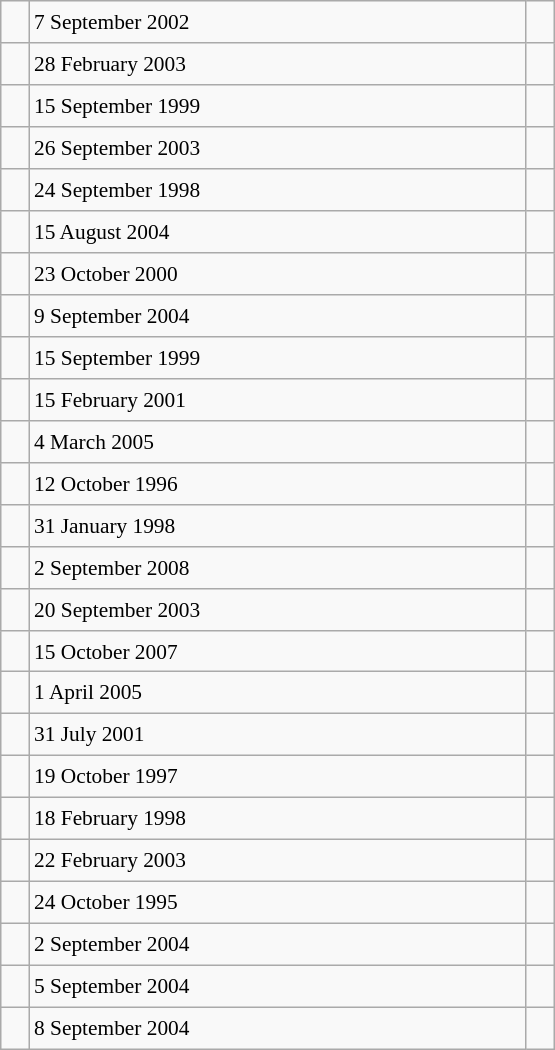<table class="wikitable" style="font-size: 89%; float: left; width: 26em; margin-right: 1em; height: 700px">
<tr>
<td></td>
<td>7 September 2002</td>
<td></td>
</tr>
<tr>
<td></td>
<td>28 February 2003</td>
<td></td>
</tr>
<tr>
<td></td>
<td>15 September 1999</td>
<td></td>
</tr>
<tr>
<td></td>
<td>26 September 2003</td>
<td></td>
</tr>
<tr>
<td></td>
<td>24 September 1998</td>
<td></td>
</tr>
<tr>
<td></td>
<td>15 August 2004</td>
<td></td>
</tr>
<tr>
<td></td>
<td>23 October 2000</td>
<td></td>
</tr>
<tr>
<td></td>
<td>9 September 2004</td>
<td></td>
</tr>
<tr>
<td></td>
<td>15 September 1999</td>
<td></td>
</tr>
<tr>
<td></td>
<td>15 February 2001</td>
<td></td>
</tr>
<tr>
<td></td>
<td>4 March 2005</td>
<td></td>
</tr>
<tr>
<td></td>
<td>12 October 1996</td>
<td></td>
</tr>
<tr>
<td></td>
<td>31 January 1998</td>
<td></td>
</tr>
<tr>
<td></td>
<td>2 September 2008</td>
<td></td>
</tr>
<tr>
<td></td>
<td>20 September 2003</td>
<td></td>
</tr>
<tr>
<td></td>
<td>15 October 2007</td>
<td></td>
</tr>
<tr>
<td></td>
<td>1 April 2005</td>
<td></td>
</tr>
<tr>
<td></td>
<td>31 July 2001</td>
<td></td>
</tr>
<tr>
<td></td>
<td>19 October 1997</td>
<td></td>
</tr>
<tr>
<td></td>
<td>18 February 1998</td>
<td></td>
</tr>
<tr>
<td></td>
<td>22 February 2003</td>
<td></td>
</tr>
<tr>
<td></td>
<td>24 October 1995</td>
<td></td>
</tr>
<tr>
<td></td>
<td>2 September 2004</td>
<td></td>
</tr>
<tr>
<td></td>
<td>5 September 2004</td>
<td></td>
</tr>
<tr>
<td></td>
<td>8 September 2004</td>
<td></td>
</tr>
</table>
